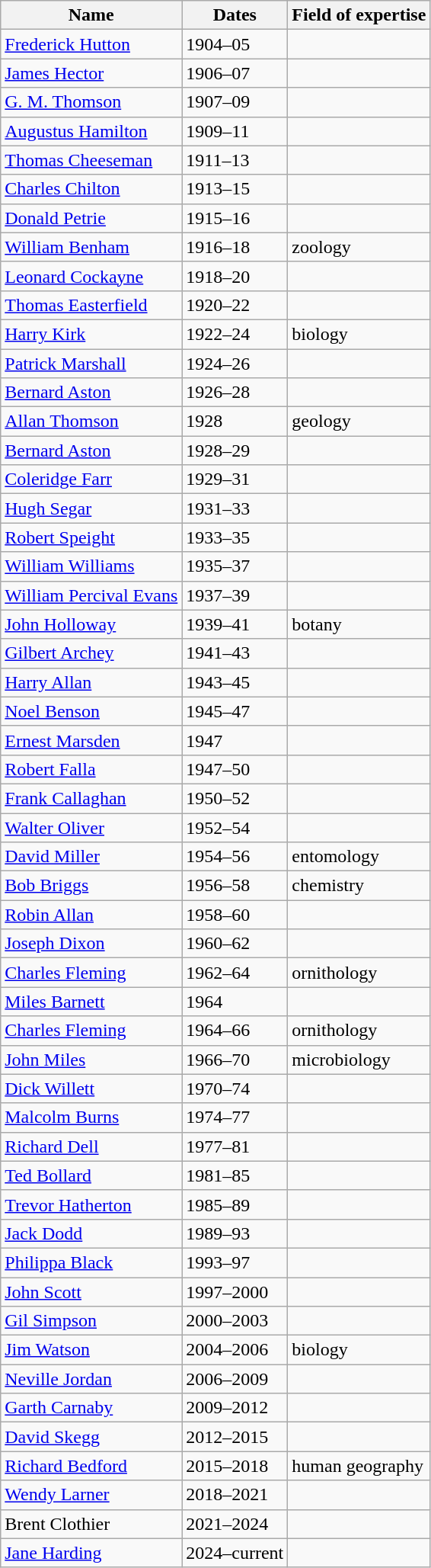<table class="wikitable">
<tr>
<th scope="col">Name</th>
<th scope="col">Dates</th>
<th scope="col">Field of expertise</th>
</tr>
<tr>
<td><a href='#'>Frederick Hutton</a></td>
<td>1904–05</td>
<td></td>
</tr>
<tr>
<td><a href='#'>James Hector</a></td>
<td>1906–07</td>
<td></td>
</tr>
<tr>
<td><a href='#'>G. M. Thomson</a></td>
<td>1907–09</td>
<td></td>
</tr>
<tr>
<td><a href='#'>Augustus Hamilton</a></td>
<td>1909–11</td>
<td></td>
</tr>
<tr>
<td><a href='#'>Thomas Cheeseman</a></td>
<td>1911–13</td>
<td></td>
</tr>
<tr>
<td><a href='#'>Charles Chilton</a></td>
<td>1913–15</td>
<td></td>
</tr>
<tr>
<td><a href='#'>Donald Petrie</a></td>
<td>1915–16</td>
<td></td>
</tr>
<tr>
<td><a href='#'>William Benham</a></td>
<td>1916–18</td>
<td>zoology</td>
</tr>
<tr>
<td><a href='#'>Leonard Cockayne</a></td>
<td>1918–20</td>
<td></td>
</tr>
<tr>
<td><a href='#'>Thomas Easterfield</a></td>
<td>1920–22</td>
<td></td>
</tr>
<tr>
<td><a href='#'>Harry Kirk</a></td>
<td>1922–24</td>
<td>biology</td>
</tr>
<tr>
<td><a href='#'>Patrick Marshall</a></td>
<td>1924–26</td>
<td></td>
</tr>
<tr>
<td><a href='#'>Bernard Aston</a></td>
<td>1926–28</td>
<td></td>
</tr>
<tr>
<td><a href='#'>Allan Thomson</a></td>
<td>1928</td>
<td>geology</td>
</tr>
<tr>
<td><a href='#'>Bernard Aston</a></td>
<td>1928–29</td>
<td></td>
</tr>
<tr>
<td><a href='#'>Coleridge Farr</a></td>
<td>1929–31</td>
<td></td>
</tr>
<tr>
<td><a href='#'>Hugh Segar</a></td>
<td>1931–33</td>
<td></td>
</tr>
<tr>
<td><a href='#'>Robert Speight</a></td>
<td>1933–35</td>
<td></td>
</tr>
<tr>
<td><a href='#'>William Williams</a></td>
<td>1935–37</td>
<td></td>
</tr>
<tr>
<td><a href='#'>William Percival Evans</a></td>
<td>1937–39</td>
<td></td>
</tr>
<tr>
<td><a href='#'>John Holloway</a></td>
<td>1939–41</td>
<td>botany</td>
</tr>
<tr>
<td><a href='#'>Gilbert Archey</a></td>
<td>1941–43</td>
<td></td>
</tr>
<tr>
<td><a href='#'>Harry Allan</a></td>
<td>1943–45</td>
<td></td>
</tr>
<tr>
<td><a href='#'>Noel Benson</a></td>
<td>1945–47</td>
<td></td>
</tr>
<tr>
<td><a href='#'>Ernest Marsden</a></td>
<td>1947</td>
<td></td>
</tr>
<tr>
<td><a href='#'>Robert Falla</a></td>
<td>1947–50</td>
<td></td>
</tr>
<tr>
<td><a href='#'>Frank Callaghan</a></td>
<td>1950–52</td>
<td></td>
</tr>
<tr>
<td><a href='#'>Walter Oliver</a></td>
<td>1952–54</td>
<td></td>
</tr>
<tr>
<td><a href='#'>David Miller</a></td>
<td>1954–56</td>
<td>entomology</td>
</tr>
<tr>
<td><a href='#'>Bob Briggs</a></td>
<td>1956–58</td>
<td>chemistry</td>
</tr>
<tr>
<td><a href='#'>Robin Allan</a></td>
<td>1958–60</td>
<td></td>
</tr>
<tr>
<td><a href='#'>Joseph Dixon</a></td>
<td>1960–62</td>
<td></td>
</tr>
<tr>
<td><a href='#'>Charles Fleming</a></td>
<td>1962–64</td>
<td>ornithology</td>
</tr>
<tr>
<td><a href='#'>Miles Barnett</a></td>
<td>1964</td>
<td></td>
</tr>
<tr>
<td><a href='#'>Charles Fleming</a></td>
<td>1964–66</td>
<td>ornithology</td>
</tr>
<tr>
<td><a href='#'>John Miles</a></td>
<td>1966–70</td>
<td>microbiology</td>
</tr>
<tr>
<td><a href='#'>Dick Willett</a></td>
<td>1970–74</td>
<td></td>
</tr>
<tr>
<td><a href='#'>Malcolm Burns</a></td>
<td>1974–77</td>
<td></td>
</tr>
<tr>
<td><a href='#'>Richard Dell</a></td>
<td>1977–81</td>
<td></td>
</tr>
<tr>
<td><a href='#'>Ted Bollard</a></td>
<td>1981–85</td>
<td></td>
</tr>
<tr>
<td><a href='#'>Trevor Hatherton</a></td>
<td>1985–89</td>
<td></td>
</tr>
<tr>
<td><a href='#'>Jack Dodd</a></td>
<td>1989–93</td>
<td></td>
</tr>
<tr>
<td><a href='#'>Philippa Black</a></td>
<td>1993–97</td>
<td></td>
</tr>
<tr>
<td><a href='#'>John Scott</a></td>
<td>1997–2000</td>
<td></td>
</tr>
<tr>
<td><a href='#'>Gil Simpson</a></td>
<td>2000–2003</td>
<td></td>
</tr>
<tr>
<td><a href='#'>Jim Watson</a></td>
<td>2004–2006</td>
<td>biology</td>
</tr>
<tr>
<td><a href='#'>Neville Jordan</a></td>
<td>2006–2009</td>
<td></td>
</tr>
<tr>
<td><a href='#'>Garth Carnaby</a></td>
<td>2009–2012</td>
<td></td>
</tr>
<tr>
<td><a href='#'>David Skegg</a></td>
<td>2012–2015</td>
<td></td>
</tr>
<tr>
<td><a href='#'>Richard Bedford</a></td>
<td>2015–2018</td>
<td>human geography</td>
</tr>
<tr>
<td><a href='#'>Wendy Larner</a></td>
<td>2018–2021</td>
<td></td>
</tr>
<tr>
<td>Brent Clothier</td>
<td>2021–2024</td>
<td></td>
</tr>
<tr>
<td><a href='#'>Jane Harding</a></td>
<td>2024–current</td>
<td></td>
</tr>
</table>
